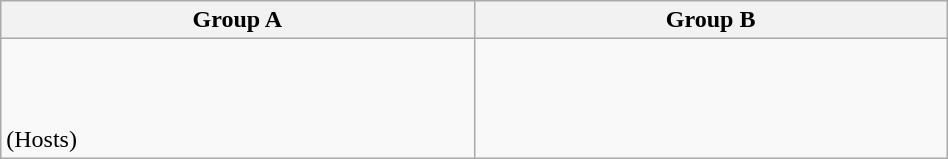<table class="wikitable" width=50%>
<tr>
<th width=20%>Group A</th>
<th width=20%>Group B</th>
</tr>
<tr>
<td><br> <br>
  <br>
 (Hosts) <br></td>
<td><br> <br>
 <br>
 <br></td>
</tr>
</table>
